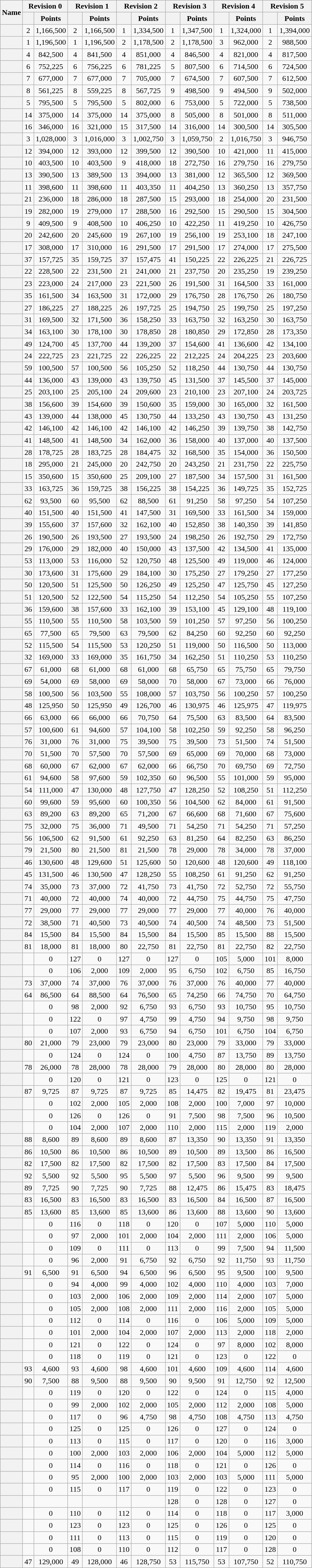<table class="wikitable sortable" style="text-align:center;">
<tr>
<th rowspan="2" scope=col>Name</th>
<th colspan="2" scope=col>Revision 0</th>
<th colspan="2"scope=col>Revision 1</th>
<th colspan="2"scope=col>Revision 2</th>
<th colspan="2"scope=col>Revision 3</th>
<th colspan="2"scope=col>Revision 4</th>
<th colspan="2"scope=col>Revision 5</th>
</tr>
<tr>
<th scope=col></th>
<th scope=col>Points</th>
<th scope=col></th>
<th scope=col>Points</th>
<th scope=col></th>
<th scope=col>Points</th>
<th scope=col></th>
<th scope=col>Points</th>
<th scope=col></th>
<th scope=col>Points</th>
<th scope=col></th>
<th scope=col>Points</th>
</tr>
<tr>
<th scope=row></th>
<td>2</td>
<td>1,166,500</td>
<td>2</td>
<td>1,166,500</td>
<td>1</td>
<td>1,334,500</td>
<td>1</td>
<td>1,347,500</td>
<td>1</td>
<td>1,324,000</td>
<td>1</td>
<td>1,394,000</td>
</tr>
<tr>
<th scope=row></th>
<td>1</td>
<td>1,196,500</td>
<td>1</td>
<td>1,196,500</td>
<td>2</td>
<td>1,178,500</td>
<td>2</td>
<td>1,178,500</td>
<td>3</td>
<td>962,000</td>
<td>2</td>
<td>988,500</td>
</tr>
<tr>
<th scope=row></th>
<td>4</td>
<td>842,500</td>
<td>4</td>
<td>841,500</td>
<td>4</td>
<td>851,000</td>
<td>4</td>
<td>846,500</td>
<td>4</td>
<td>821,000</td>
<td>4</td>
<td>817,500</td>
</tr>
<tr>
<th scope=row></th>
<td>6</td>
<td>752,225</td>
<td>6</td>
<td>756,225</td>
<td>6</td>
<td>781,225</td>
<td>5</td>
<td>807,500</td>
<td>6</td>
<td>714,500</td>
<td>6</td>
<td>724,500</td>
</tr>
<tr>
<th scope=row></th>
<td>7</td>
<td>677,000</td>
<td>7</td>
<td>677,000</td>
<td>7</td>
<td>705,000</td>
<td>7</td>
<td>674,500</td>
<td>7</td>
<td>607,500</td>
<td>7</td>
<td>612,500</td>
</tr>
<tr>
<th scope=row></th>
<td>8</td>
<td>561,225</td>
<td>8</td>
<td>559,225</td>
<td>8</td>
<td>567,725</td>
<td>9</td>
<td>498,500</td>
<td>9</td>
<td>494,500</td>
<td>9</td>
<td>502,000</td>
</tr>
<tr>
<th scope=row></th>
<td>5</td>
<td>795,500</td>
<td>5</td>
<td>795,500</td>
<td>5</td>
<td>802,000</td>
<td>6</td>
<td>753,000</td>
<td>5</td>
<td>722,000</td>
<td>5</td>
<td>738,500</td>
</tr>
<tr>
<th scope=row></th>
<td>14</td>
<td>375,000</td>
<td>14</td>
<td>375,000</td>
<td>14</td>
<td>375,000</td>
<td>8</td>
<td>505,000</td>
<td>8</td>
<td>501,000</td>
<td>8</td>
<td>511,000</td>
</tr>
<tr>
<th scope=row></th>
<td>16</td>
<td>346,000</td>
<td>16</td>
<td>321,000</td>
<td>15</td>
<td>317,500</td>
<td>14</td>
<td>316,000</td>
<td>14</td>
<td>300,500</td>
<td>14</td>
<td>305,500</td>
</tr>
<tr>
<th scope=row></th>
<td>3</td>
<td>1,028,000</td>
<td>3</td>
<td>1,016,000</td>
<td>3</td>
<td>1,002,750</td>
<td>3</td>
<td>1,059,750</td>
<td>2</td>
<td>1,016,750</td>
<td>3</td>
<td>946,750</td>
</tr>
<tr>
<th scope=row></th>
<td>12</td>
<td>394,000</td>
<td>12</td>
<td>393,000</td>
<td>12</td>
<td>399,500</td>
<td>12</td>
<td>390,500</td>
<td>10</td>
<td>421,000</td>
<td>11</td>
<td>415,000</td>
</tr>
<tr>
<th scope=row></th>
<td>10</td>
<td>403,500</td>
<td>10</td>
<td>403,500</td>
<td>9</td>
<td>418,000</td>
<td>18</td>
<td>272,750</td>
<td>16</td>
<td>279,750</td>
<td>16</td>
<td>279,750</td>
</tr>
<tr>
<th scope=row></th>
<td>13</td>
<td>390,500</td>
<td>13</td>
<td>389,500</td>
<td>13</td>
<td>394,000</td>
<td>13</td>
<td>381,000</td>
<td>12</td>
<td>365,500</td>
<td>12</td>
<td>369,500</td>
</tr>
<tr>
<th scope=row></th>
<td>11</td>
<td>398,600</td>
<td>11</td>
<td>398,600</td>
<td>11</td>
<td>403,350</td>
<td>11</td>
<td>404,250</td>
<td>13</td>
<td>360,250</td>
<td>13</td>
<td>357,750</td>
</tr>
<tr>
<th scope=row></th>
<td>21</td>
<td>236,000</td>
<td>18</td>
<td>286,000</td>
<td>18</td>
<td>287,500</td>
<td>15</td>
<td>293,000</td>
<td>18</td>
<td>254,000</td>
<td>20</td>
<td>231,500</td>
</tr>
<tr>
<th scope=row></th>
<td>19</td>
<td>282,000</td>
<td>19</td>
<td>279,000</td>
<td>17</td>
<td>288,500</td>
<td>16</td>
<td>292,500</td>
<td>15</td>
<td>290,500</td>
<td>15</td>
<td>304,500</td>
</tr>
<tr>
<th scope=row></th>
<td>9</td>
<td>409,500</td>
<td>9</td>
<td>408,500</td>
<td>10</td>
<td>406,250</td>
<td>10</td>
<td>422,250</td>
<td>11</td>
<td>419,250</td>
<td>10</td>
<td>426,750</td>
</tr>
<tr>
<th scope=row></th>
<td>20</td>
<td>242,600</td>
<td>20</td>
<td>245,600</td>
<td>19</td>
<td>267,100</td>
<td>19</td>
<td>256,100</td>
<td>19</td>
<td>253,100</td>
<td>18</td>
<td>247,100</td>
</tr>
<tr>
<th scope=row></th>
<td>17</td>
<td>308,000</td>
<td>17</td>
<td>310,000</td>
<td>16</td>
<td>291,500</td>
<td>17</td>
<td>291,500</td>
<td>17</td>
<td>274,000</td>
<td>17</td>
<td>275,500</td>
</tr>
<tr>
<th scope=row></th>
<td>37</td>
<td>157,725</td>
<td>35</td>
<td>159,725</td>
<td>37</td>
<td>157,475</td>
<td>41</td>
<td>150,225</td>
<td>22</td>
<td>226,225</td>
<td>21</td>
<td>226,725</td>
</tr>
<tr>
<th scope=row></th>
<td>22</td>
<td>228,500</td>
<td>22</td>
<td>231,500</td>
<td>21</td>
<td>241,000</td>
<td>21</td>
<td>237,750</td>
<td>20</td>
<td>235,250</td>
<td>19</td>
<td>239,250</td>
</tr>
<tr>
<th scope=row></th>
<td>23</td>
<td>223,000</td>
<td>24</td>
<td>217,000</td>
<td>23</td>
<td>221,500</td>
<td>26</td>
<td>191,500</td>
<td>31</td>
<td>164,500</td>
<td>33</td>
<td>161,000</td>
</tr>
<tr>
<th scope=row></th>
<td>35</td>
<td>161,500</td>
<td>34</td>
<td>163,500</td>
<td>31</td>
<td>172,000</td>
<td>29</td>
<td>176,750</td>
<td>28</td>
<td>176,750</td>
<td>26</td>
<td>180,750</td>
</tr>
<tr>
<th scope=row></th>
<td>27</td>
<td>186,225</td>
<td>27</td>
<td>188,225</td>
<td>26</td>
<td>197,725</td>
<td>25</td>
<td>194,750</td>
<td>25</td>
<td>199,750</td>
<td>25</td>
<td>197,250</td>
</tr>
<tr>
<th scope=row></th>
<td>31</td>
<td>169,500</td>
<td>32</td>
<td>171,500</td>
<td>36</td>
<td>158,250</td>
<td>33</td>
<td>163,750</td>
<td>32</td>
<td>163,250</td>
<td>30</td>
<td>163,750</td>
</tr>
<tr>
<th scope=row></th>
<td>34</td>
<td>163,100</td>
<td>30</td>
<td>178,100</td>
<td>30</td>
<td>178,850</td>
<td>28</td>
<td>180,850</td>
<td>29</td>
<td>172,850</td>
<td>28</td>
<td>173,350</td>
</tr>
<tr>
<th scope=row></th>
<td>49</td>
<td>124,700</td>
<td>45</td>
<td>137,700</td>
<td>44</td>
<td>139,200</td>
<td>37</td>
<td>154,600</td>
<td>41</td>
<td>136,600</td>
<td>42</td>
<td>134,100</td>
</tr>
<tr>
<th scope=row></th>
<td>24</td>
<td>222,725</td>
<td>23</td>
<td>221,725</td>
<td>22</td>
<td>226,225</td>
<td>22</td>
<td>212,225</td>
<td>24</td>
<td>204,225</td>
<td>23</td>
<td>203,600</td>
</tr>
<tr>
<th scope=row></th>
<td>59</td>
<td>100,500</td>
<td>57</td>
<td>100,500</td>
<td>56</td>
<td>105,250</td>
<td>52</td>
<td>118,250</td>
<td>44</td>
<td>130,750</td>
<td>44</td>
<td>130,750</td>
</tr>
<tr>
<th scope=row></th>
<td>44</td>
<td>136,000</td>
<td>43</td>
<td>139,000</td>
<td>43</td>
<td>139,750</td>
<td>45</td>
<td>131,500</td>
<td>37</td>
<td>145,500</td>
<td>37</td>
<td>145,000</td>
</tr>
<tr>
<th scope=row></th>
<td>25</td>
<td>203,100</td>
<td>25</td>
<td>205,100</td>
<td>24</td>
<td>209,600</td>
<td>23</td>
<td>210,100</td>
<td>23</td>
<td>207,100</td>
<td>24</td>
<td>203,725</td>
</tr>
<tr>
<th scope=row></th>
<td>38</td>
<td>156,600</td>
<td>39</td>
<td>154,600</td>
<td>39</td>
<td>150,600</td>
<td>35</td>
<td>159,000</td>
<td>30</td>
<td>165,000</td>
<td>32</td>
<td>161,500</td>
</tr>
<tr>
<th scope=row></th>
<td>43</td>
<td>139,000</td>
<td>44</td>
<td>138,000</td>
<td>45</td>
<td>130,750</td>
<td>44</td>
<td>133,250</td>
<td>43</td>
<td>130,750</td>
<td>43</td>
<td>131,250</td>
</tr>
<tr>
<th scope=row></th>
<td>42</td>
<td>146,100</td>
<td>42</td>
<td>146,100</td>
<td>42</td>
<td>146,100</td>
<td>42</td>
<td>146,250</td>
<td>39</td>
<td>139,750</td>
<td>38</td>
<td>142,750</td>
</tr>
<tr>
<th scope=row></th>
<td>41</td>
<td>148,500</td>
<td>41</td>
<td>148,500</td>
<td>34</td>
<td>162,000</td>
<td>36</td>
<td>158,000</td>
<td>40</td>
<td>137,000</td>
<td>40</td>
<td>137,500</td>
</tr>
<tr>
<th scope=row></th>
<td>28</td>
<td>178,725</td>
<td>28</td>
<td>183,725</td>
<td>28</td>
<td>184,475</td>
<td>32</td>
<td>168,500</td>
<td>35</td>
<td>154,000</td>
<td>36</td>
<td>150,500</td>
</tr>
<tr>
<th scope=row></th>
<td>18</td>
<td>295,000</td>
<td>21</td>
<td>245,000</td>
<td>20</td>
<td>242,750</td>
<td>20</td>
<td>243,250</td>
<td>21</td>
<td>231,750</td>
<td>22</td>
<td>225,750</td>
</tr>
<tr>
<th scope=row></th>
<td>15</td>
<td>350,600</td>
<td>15</td>
<td>350,600</td>
<td>25</td>
<td>209,100</td>
<td>27</td>
<td>187,500</td>
<td>34</td>
<td>157,500</td>
<td>31</td>
<td>161,500</td>
</tr>
<tr>
<th scope=row></th>
<td>33</td>
<td>163,725</td>
<td>36</td>
<td>159,725</td>
<td>38</td>
<td>156,225</td>
<td>38</td>
<td>154,225</td>
<td>36</td>
<td>149,725</td>
<td>35</td>
<td>152,725</td>
</tr>
<tr>
<th scope=row></th>
<td>62</td>
<td>93,500</td>
<td>60</td>
<td>95,500</td>
<td>62</td>
<td>88,500</td>
<td>61</td>
<td>91,250</td>
<td>58</td>
<td>97,250</td>
<td>54</td>
<td>107,250</td>
</tr>
<tr>
<th scope=row></th>
<td>40</td>
<td>151,500</td>
<td>40</td>
<td>151,500</td>
<td>41</td>
<td>147,500</td>
<td>31</td>
<td>169,500</td>
<td>33</td>
<td>161,500</td>
<td>34</td>
<td>159,000</td>
</tr>
<tr>
<th scope=row></th>
<td>39</td>
<td>155,600</td>
<td>37</td>
<td>157,600</td>
<td>32</td>
<td>162,100</td>
<td>40</td>
<td>152,850</td>
<td>38</td>
<td>140,350</td>
<td>39</td>
<td>141,850</td>
</tr>
<tr>
<th scope=row></th>
<td>26</td>
<td>190,500</td>
<td>26</td>
<td>193,500</td>
<td>27</td>
<td>193,500</td>
<td>24</td>
<td>198,250</td>
<td>26</td>
<td>192,750</td>
<td>29</td>
<td>172,750</td>
</tr>
<tr>
<th scope=row></th>
<td>29</td>
<td>176,000</td>
<td>29</td>
<td>182,000</td>
<td>40</td>
<td>150,000</td>
<td>43</td>
<td>137,500</td>
<td>42</td>
<td>134,500</td>
<td>41</td>
<td>135,000</td>
</tr>
<tr>
<th scope=row></th>
<td>53</td>
<td>113,000</td>
<td>53</td>
<td>116,000</td>
<td>52</td>
<td>120,750</td>
<td>48</td>
<td>125,500</td>
<td>49</td>
<td>119,000</td>
<td>46</td>
<td>124,000</td>
</tr>
<tr>
<th scope=row></th>
<td>30</td>
<td>173,600</td>
<td>31</td>
<td>175,600</td>
<td>29</td>
<td>184,100</td>
<td>30</td>
<td>175,250</td>
<td>27</td>
<td>179,250</td>
<td>27</td>
<td>177,250</td>
</tr>
<tr>
<th scope=row></th>
<td>50</td>
<td>120,500</td>
<td>51</td>
<td>125,500</td>
<td>50</td>
<td>126,250</td>
<td>49</td>
<td>125,250</td>
<td>47</td>
<td>125,750</td>
<td>45</td>
<td>127,250</td>
</tr>
<tr>
<th scope=row></th>
<td>51</td>
<td>120,500</td>
<td>52</td>
<td>122,500</td>
<td>54</td>
<td>115,250</td>
<td>54</td>
<td>112,250</td>
<td>54</td>
<td>105,250</td>
<td>55</td>
<td>107,250</td>
</tr>
<tr>
<th scope=row></th>
<td>36</td>
<td>159,600</td>
<td>38</td>
<td>157,600</td>
<td>33</td>
<td>162,100</td>
<td>39</td>
<td>153,100</td>
<td>45</td>
<td>129,100</td>
<td>48</td>
<td>119,100</td>
</tr>
<tr>
<th scope=row></th>
<td>55</td>
<td>110,500</td>
<td>55</td>
<td>110,500</td>
<td>58</td>
<td>103,500</td>
<td>59</td>
<td>101,250</td>
<td>57</td>
<td>97,250</td>
<td>56</td>
<td>100,250</td>
</tr>
<tr>
<th scope=row></th>
<td>65</td>
<td>77,500</td>
<td>65</td>
<td>79,500</td>
<td>63</td>
<td>79,500</td>
<td>62</td>
<td>84,250</td>
<td>60</td>
<td>92,250</td>
<td>60</td>
<td>92,250</td>
</tr>
<tr>
<th scope=row></th>
<td>52</td>
<td>115,500</td>
<td>54</td>
<td>115,500</td>
<td>53</td>
<td>120,250</td>
<td>51</td>
<td>119,000</td>
<td>50</td>
<td>116,500</td>
<td>50</td>
<td>113,000</td>
</tr>
<tr>
<th scope=row></th>
<td>32</td>
<td>169,000</td>
<td>33</td>
<td>169,000</td>
<td>35</td>
<td>161,750</td>
<td>34</td>
<td>162,250</td>
<td>51</td>
<td>110,250</td>
<td>53</td>
<td>110,250</td>
</tr>
<tr>
<th scope=row></th>
<td>67</td>
<td>61,000</td>
<td>68</td>
<td>61,000</td>
<td>68</td>
<td>61,000</td>
<td>68</td>
<td>65,750</td>
<td>65</td>
<td>75,750</td>
<td>65</td>
<td>79,750</td>
</tr>
<tr>
<th scope=row></th>
<td>69</td>
<td>54,000</td>
<td>69</td>
<td>58,000</td>
<td>69</td>
<td>58,000</td>
<td>70</td>
<td>58,000</td>
<td>67</td>
<td>73,000</td>
<td>66</td>
<td>76,000</td>
</tr>
<tr>
<th scope=row></th>
<td>58</td>
<td>100,500</td>
<td>56</td>
<td>103,500</td>
<td>55</td>
<td>108,000</td>
<td>57</td>
<td>103,750</td>
<td>56</td>
<td>100,250</td>
<td>57</td>
<td>100,250</td>
</tr>
<tr>
<th scope=row></th>
<td>48</td>
<td>125,950</td>
<td>50</td>
<td>125,950</td>
<td>49</td>
<td>126,700</td>
<td>46</td>
<td>130,975</td>
<td>46</td>
<td>125,975</td>
<td>47</td>
<td>119,975</td>
</tr>
<tr>
<th scope=row></th>
<td>66</td>
<td>63,000</td>
<td>66</td>
<td>66,000</td>
<td>66</td>
<td>70,750</td>
<td>64</td>
<td>75,500</td>
<td>63</td>
<td>83,500</td>
<td>64</td>
<td>83,500</td>
</tr>
<tr>
<th scope=row></th>
<td>57</td>
<td>100,600</td>
<td>61</td>
<td>94,600</td>
<td>57</td>
<td>104,100</td>
<td>58</td>
<td>102,250</td>
<td>59</td>
<td>92,250</td>
<td>58</td>
<td>96,250</td>
</tr>
<tr>
<th scope=row></th>
<td>76</td>
<td>31,000</td>
<td>76</td>
<td>31,000</td>
<td>75</td>
<td>39,500</td>
<td>75</td>
<td>39,500</td>
<td>73</td>
<td>51,500</td>
<td>74</td>
<td>51,500</td>
</tr>
<tr>
<th scope=row></th>
<td>70</td>
<td>51,500</td>
<td>70</td>
<td>57,500</td>
<td>70</td>
<td>57,500</td>
<td>69</td>
<td>65,000</td>
<td>69</td>
<td>70,000</td>
<td>68</td>
<td>73,000</td>
</tr>
<tr>
<th scope=row></th>
<td>68</td>
<td>60,000</td>
<td>67</td>
<td>62,000</td>
<td>67</td>
<td>62,000</td>
<td>66</td>
<td>66,750</td>
<td>70</td>
<td>69,750</td>
<td>69</td>
<td>72,750</td>
</tr>
<tr>
<th scope=row></th>
<td>61</td>
<td>94,600</td>
<td>58</td>
<td>97,600</td>
<td>59</td>
<td>102,350</td>
<td>60</td>
<td>96,500</td>
<td>55</td>
<td>101,000</td>
<td>59</td>
<td>95,000</td>
</tr>
<tr>
<th scope=row></th>
<td>54</td>
<td>111,000</td>
<td>47</td>
<td>130,000</td>
<td>48</td>
<td>127,750</td>
<td>47</td>
<td>128,250</td>
<td>52</td>
<td>108,250</td>
<td>51</td>
<td>112,250</td>
</tr>
<tr>
<th scope=row></th>
<td>60</td>
<td>99,600</td>
<td>59</td>
<td>95,600</td>
<td>60</td>
<td>100,350</td>
<td>56</td>
<td>104,500</td>
<td>62</td>
<td>84,000</td>
<td>61</td>
<td>91,500</td>
</tr>
<tr>
<th scope=row></th>
<td>63</td>
<td>89,200</td>
<td>63</td>
<td>89,200</td>
<td>65</td>
<td>71,200</td>
<td>67</td>
<td>66,600</td>
<td>68</td>
<td>71,600</td>
<td>67</td>
<td>75,600</td>
</tr>
<tr>
<th scope=row></th>
<td>75</td>
<td>32,000</td>
<td>75</td>
<td>36,000</td>
<td>71</td>
<td>49,500</td>
<td>71</td>
<td>54,250</td>
<td>71</td>
<td>54,250</td>
<td>71</td>
<td>57,250</td>
</tr>
<tr>
<th scope=row></th>
<td>56</td>
<td>106,500</td>
<td>62</td>
<td>91,500</td>
<td>61</td>
<td>92,250</td>
<td>63</td>
<td>81,250</td>
<td>64</td>
<td>82,250</td>
<td>63</td>
<td>86,250</td>
</tr>
<tr>
<th scope=row></th>
<td>79</td>
<td>21,500</td>
<td>80</td>
<td>21,500</td>
<td>81</td>
<td>21,500</td>
<td>78</td>
<td>29,000</td>
<td>78</td>
<td>34,000</td>
<td>78</td>
<td>37,000</td>
</tr>
<tr>
<th scope=row></th>
<td>46</td>
<td>130,600</td>
<td>48</td>
<td>129,600</td>
<td>51</td>
<td>125,600</td>
<td>50</td>
<td>120,600</td>
<td>48</td>
<td>120,600</td>
<td>49</td>
<td>118,100</td>
</tr>
<tr>
<th scope=row></th>
<td>45</td>
<td>131,500</td>
<td>46</td>
<td>130,500</td>
<td>47</td>
<td>128,250</td>
<td>55</td>
<td>108,250</td>
<td>61</td>
<td>91,250</td>
<td>62</td>
<td>91,250</td>
</tr>
<tr>
<th scope=row></th>
<td>74</td>
<td>35,000</td>
<td>73</td>
<td>37,000</td>
<td>72</td>
<td>41,750</td>
<td>73</td>
<td>41,750</td>
<td>72</td>
<td>52,750</td>
<td>72</td>
<td>55,750</td>
</tr>
<tr>
<th scope=row></th>
<td>71</td>
<td>40,000</td>
<td>72</td>
<td>40,000</td>
<td>74</td>
<td>40,000</td>
<td>72</td>
<td>44,750</td>
<td>75</td>
<td>44,750</td>
<td>75</td>
<td>47,750</td>
</tr>
<tr>
<th scope=row></th>
<td>77</td>
<td>29,000</td>
<td>77</td>
<td>29,000</td>
<td>77</td>
<td>29,000</td>
<td>77</td>
<td>29,000</td>
<td>77</td>
<td>40,000</td>
<td>76</td>
<td>40,000</td>
</tr>
<tr>
<th scope=row></th>
<td>72</td>
<td>38,500</td>
<td>71</td>
<td>40,500</td>
<td>73</td>
<td>40,500</td>
<td>74</td>
<td>40,500</td>
<td>74</td>
<td>48,500</td>
<td>73</td>
<td>51,500</td>
</tr>
<tr>
<th scope=row></th>
<td>84</td>
<td>15,500</td>
<td>84</td>
<td>15,500</td>
<td>84</td>
<td>15,500</td>
<td>84</td>
<td>15,500</td>
<td>85</td>
<td>15,500</td>
<td>88</td>
<td>15,500</td>
</tr>
<tr>
<th scope=row></th>
<td>81</td>
<td>18,000</td>
<td>81</td>
<td>18,000</td>
<td>80</td>
<td>22,750</td>
<td>81</td>
<td>22,750</td>
<td>81</td>
<td>22,750</td>
<td>82</td>
<td>22,750</td>
</tr>
<tr>
<th scope=row></th>
<td></td>
<td>0</td>
<td>127</td>
<td>0</td>
<td>127</td>
<td>0</td>
<td>127</td>
<td>0</td>
<td>105</td>
<td>5,000</td>
<td>101</td>
<td>8,000</td>
</tr>
<tr>
<th scope=row></th>
<td></td>
<td>0</td>
<td>106</td>
<td>2,000</td>
<td>109</td>
<td>2,000</td>
<td>95</td>
<td>6,750</td>
<td>102</td>
<td>6,750</td>
<td>85</td>
<td>16,750</td>
</tr>
<tr>
<th scope=row></th>
<td>73</td>
<td>37,000</td>
<td>74</td>
<td>37,000</td>
<td>76</td>
<td>37,000</td>
<td>76</td>
<td>37,000</td>
<td>76</td>
<td>40,000</td>
<td>77</td>
<td>40,000</td>
</tr>
<tr>
<th scope=row></th>
<td>64</td>
<td>86,500</td>
<td>64</td>
<td>88,500</td>
<td>64</td>
<td>76,500</td>
<td>65</td>
<td>74,250</td>
<td>66</td>
<td>74,750</td>
<td>70</td>
<td>64,750</td>
</tr>
<tr>
<th scope=row></th>
<td></td>
<td>0</td>
<td>98</td>
<td>2,000</td>
<td>92</td>
<td>6,750</td>
<td>93</td>
<td>6,750</td>
<td>93</td>
<td>10,750</td>
<td>95</td>
<td>10,750</td>
</tr>
<tr>
<th scope=row></th>
<td></td>
<td>0</td>
<td>122</td>
<td>0</td>
<td>97</td>
<td>4,750</td>
<td>99</td>
<td>4,750</td>
<td>94</td>
<td>9,750</td>
<td>98</td>
<td>9,750</td>
</tr>
<tr>
<th scope=row></th>
<td></td>
<td>0</td>
<td>107</td>
<td>2,000</td>
<td>93</td>
<td>6,750</td>
<td>94</td>
<td>6,750</td>
<td>101</td>
<td>6,750</td>
<td>104</td>
<td>6,750</td>
</tr>
<tr>
<th scope=row></th>
<td>80</td>
<td>21,000</td>
<td>79</td>
<td>23,000</td>
<td>79</td>
<td>23,000</td>
<td>80</td>
<td>23,000</td>
<td>79</td>
<td>33,000</td>
<td>79</td>
<td>33,000</td>
</tr>
<tr>
<th scope=row></th>
<td></td>
<td>0</td>
<td>124</td>
<td>0</td>
<td>124</td>
<td>0</td>
<td>100</td>
<td>4,750</td>
<td>87</td>
<td>13,750</td>
<td>89</td>
<td>13,750</td>
</tr>
<tr>
<th scope=row></th>
<td>78</td>
<td>26,000</td>
<td>78</td>
<td>28,000</td>
<td>78</td>
<td>28,000</td>
<td>79</td>
<td>28,000</td>
<td>80</td>
<td>28,000</td>
<td>80</td>
<td>28,000</td>
</tr>
<tr>
<th scope=row></th>
<td></td>
<td>0</td>
<td>120</td>
<td>0</td>
<td>121</td>
<td>0</td>
<td>123</td>
<td>0</td>
<td>125</td>
<td>0</td>
<td>121</td>
<td>0</td>
</tr>
<tr>
<th scope=row></th>
<td>87</td>
<td>9,725</td>
<td>87</td>
<td>9,725</td>
<td>87</td>
<td>9,725</td>
<td>85</td>
<td>14,475</td>
<td>82</td>
<td>19,475</td>
<td>81</td>
<td>23,475</td>
</tr>
<tr>
<th scope=row></th>
<td></td>
<td>0</td>
<td>102</td>
<td>2,000</td>
<td>105</td>
<td>2,000</td>
<td>108</td>
<td>2,000</td>
<td>100</td>
<td>7,000</td>
<td>97</td>
<td>10,000</td>
</tr>
<tr>
<th scope=row></th>
<td></td>
<td>0</td>
<td>126</td>
<td>0</td>
<td>126</td>
<td>0</td>
<td>91</td>
<td>7,500</td>
<td>98</td>
<td>7,500</td>
<td>96</td>
<td>10,500</td>
</tr>
<tr>
<th scope=row></th>
<td></td>
<td>0</td>
<td>104</td>
<td>2,000</td>
<td>107</td>
<td>2,000</td>
<td>110</td>
<td>2,000</td>
<td>115</td>
<td>2,000</td>
<td>119</td>
<td>2,000</td>
</tr>
<tr>
<th scope=row></th>
<td>88</td>
<td>8,600</td>
<td>89</td>
<td>8,600</td>
<td>89</td>
<td>8,600</td>
<td>87</td>
<td>13,350</td>
<td>90</td>
<td>13,350</td>
<td>91</td>
<td>13,350</td>
</tr>
<tr>
<th scope=row></th>
<td>86</td>
<td>10,500</td>
<td>86</td>
<td>10,500</td>
<td>86</td>
<td>10,500</td>
<td>89</td>
<td>10,500</td>
<td>89</td>
<td>13,500</td>
<td>86</td>
<td>16,500</td>
</tr>
<tr>
<th scope=row></th>
<td>82</td>
<td>17,500</td>
<td>82</td>
<td>17,500</td>
<td>82</td>
<td>17,500</td>
<td>82</td>
<td>17,500</td>
<td>83</td>
<td>17,500</td>
<td>84</td>
<td>17,500</td>
</tr>
<tr>
<th scope=row></th>
<td>92</td>
<td>5,500</td>
<td>92</td>
<td>5,500</td>
<td>95</td>
<td>5,500</td>
<td>97</td>
<td>5,500</td>
<td>96</td>
<td>9,500</td>
<td>99</td>
<td>9,500</td>
</tr>
<tr>
<th scope=row></th>
<td>89</td>
<td>7,725</td>
<td>90</td>
<td>7,725</td>
<td>90</td>
<td>7,725</td>
<td>88</td>
<td>12,475</td>
<td>86</td>
<td>15,475</td>
<td>83</td>
<td>18,475</td>
</tr>
<tr>
<th scope=row></th>
<td>83</td>
<td>16,500</td>
<td>83</td>
<td>16,500</td>
<td>83</td>
<td>16,500</td>
<td>83</td>
<td>16,500</td>
<td>84</td>
<td>16,500</td>
<td>87</td>
<td>16,500</td>
</tr>
<tr>
<th scope=row></th>
<td>85</td>
<td>13,600</td>
<td>85</td>
<td>13,600</td>
<td>85</td>
<td>13,600</td>
<td>86</td>
<td>13,600</td>
<td>88</td>
<td>13,600</td>
<td>90</td>
<td>13,600</td>
</tr>
<tr>
<th scope=row></th>
<td></td>
<td>0</td>
<td>116</td>
<td>0</td>
<td>118</td>
<td>0</td>
<td>120</td>
<td>0</td>
<td>107</td>
<td>5,000</td>
<td>110</td>
<td>5,000</td>
</tr>
<tr>
<th scope=row></th>
<td></td>
<td>0</td>
<td>97</td>
<td>2,000</td>
<td>101</td>
<td>2,000</td>
<td>104</td>
<td>2,000</td>
<td>111</td>
<td>2,000</td>
<td>106</td>
<td>5,000</td>
</tr>
<tr>
<th scope=row></th>
<td></td>
<td>0</td>
<td>109</td>
<td>0</td>
<td>111</td>
<td>0</td>
<td>113</td>
<td>0</td>
<td>99</td>
<td>7,500</td>
<td>94</td>
<td>11,500</td>
</tr>
<tr>
<th scope=row></th>
<td></td>
<td>0</td>
<td>96</td>
<td>2,000</td>
<td>91</td>
<td>6,750</td>
<td>92</td>
<td>6,750</td>
<td>92</td>
<td>11,750</td>
<td>93</td>
<td>11,750</td>
</tr>
<tr>
<th scope=row></th>
<td>91</td>
<td>6,500</td>
<td>91</td>
<td>6,500</td>
<td>94</td>
<td>6,500</td>
<td>96</td>
<td>6,500</td>
<td>95</td>
<td>9,500</td>
<td>100</td>
<td>9,500</td>
</tr>
<tr>
<th scope=row></th>
<td></td>
<td>0</td>
<td>94</td>
<td>4,000</td>
<td>99</td>
<td>4,000</td>
<td>102</td>
<td>4,000</td>
<td>110</td>
<td>4,000</td>
<td>103</td>
<td>7,000</td>
</tr>
<tr>
<th scope=row></th>
<td></td>
<td>0</td>
<td>103</td>
<td>2,000</td>
<td>106</td>
<td>2,000</td>
<td>109</td>
<td>2,000</td>
<td>114</td>
<td>2,000</td>
<td>107</td>
<td>5,000</td>
</tr>
<tr>
<th scope=row></th>
<td></td>
<td>0</td>
<td>105</td>
<td>2,000</td>
<td>108</td>
<td>2,000</td>
<td>111</td>
<td>2,000</td>
<td>116</td>
<td>2,000</td>
<td>105</td>
<td>5,000</td>
</tr>
<tr>
<th scope=row></th>
<td></td>
<td>0</td>
<td>112</td>
<td>0</td>
<td>114</td>
<td>0</td>
<td>116</td>
<td>0</td>
<td>106</td>
<td>5,000</td>
<td>109</td>
<td>5,000</td>
</tr>
<tr>
<th scope=row></th>
<td></td>
<td>0</td>
<td>101</td>
<td>2,000</td>
<td>104</td>
<td>2,000</td>
<td>107</td>
<td>2,000</td>
<td>113</td>
<td>2,000</td>
<td>118</td>
<td>2,000</td>
</tr>
<tr>
<th scope=row></th>
<td></td>
<td>0</td>
<td>121</td>
<td>0</td>
<td>122</td>
<td>0</td>
<td>124</td>
<td>0</td>
<td>97</td>
<td>8,000</td>
<td>102</td>
<td>8,000</td>
</tr>
<tr>
<th scope=row></th>
<td></td>
<td>0</td>
<td>118</td>
<td>0</td>
<td>119</td>
<td>0</td>
<td>121</td>
<td>0</td>
<td>123</td>
<td>0</td>
<td>122</td>
<td>0</td>
</tr>
<tr>
<th scope=row></th>
<td>93</td>
<td>4,600</td>
<td>93</td>
<td>4,600</td>
<td>98</td>
<td>4,600</td>
<td>101</td>
<td>4,600</td>
<td>109</td>
<td>4,600</td>
<td>114</td>
<td>4,600</td>
</tr>
<tr>
<th scope=row></th>
<td>90</td>
<td>7,500</td>
<td>88</td>
<td>9,500</td>
<td>88</td>
<td>9,500</td>
<td>90</td>
<td>9,500</td>
<td>91</td>
<td>12,750</td>
<td>92</td>
<td>12,500</td>
</tr>
<tr>
<th scope=row></th>
<td></td>
<td>0</td>
<td>119</td>
<td>0</td>
<td>120</td>
<td>0</td>
<td>122</td>
<td>0</td>
<td>124</td>
<td>0</td>
<td>115</td>
<td>4,000</td>
</tr>
<tr>
<th scope=row></th>
<td></td>
<td>0</td>
<td>99</td>
<td>2,000</td>
<td>102</td>
<td>2,000</td>
<td>105</td>
<td>2,000</td>
<td>112</td>
<td>2,000</td>
<td>108</td>
<td>5,000</td>
</tr>
<tr>
<th scope=row></th>
<td></td>
<td>0</td>
<td>117</td>
<td>0</td>
<td>96</td>
<td>4,750</td>
<td>98</td>
<td>4,750</td>
<td>108</td>
<td>4,750</td>
<td>113</td>
<td>4,750</td>
</tr>
<tr>
<th scope=row></th>
<td></td>
<td>0</td>
<td>125</td>
<td>0</td>
<td>125</td>
<td>0</td>
<td>126</td>
<td>0</td>
<td>127</td>
<td>0</td>
<td>124</td>
<td>0</td>
</tr>
<tr>
<th scope=row></th>
<td></td>
<td>0</td>
<td>113</td>
<td>0</td>
<td>115</td>
<td>0</td>
<td>117</td>
<td>0</td>
<td>120</td>
<td>0</td>
<td>116</td>
<td>3,000</td>
</tr>
<tr>
<th scope=row></th>
<td></td>
<td>0</td>
<td>100</td>
<td>2,000</td>
<td>103</td>
<td>2,000</td>
<td>106</td>
<td>2,000</td>
<td>104</td>
<td>5,000</td>
<td>112</td>
<td>5,000</td>
</tr>
<tr>
<th scope=row></th>
<td></td>
<td>0</td>
<td>114</td>
<td>0</td>
<td>116</td>
<td>0</td>
<td>118</td>
<td>0</td>
<td>121</td>
<td>0</td>
<td>126</td>
<td>0</td>
</tr>
<tr>
<th scope=row></th>
<td></td>
<td>0</td>
<td>95</td>
<td>2,000</td>
<td>100</td>
<td>2,000</td>
<td>103</td>
<td>2,000</td>
<td>103</td>
<td>5,000</td>
<td>111</td>
<td>5,000</td>
</tr>
<tr>
<th scope=row></th>
<td></td>
<td>0</td>
<td>115</td>
<td>0</td>
<td>117</td>
<td>0</td>
<td>119</td>
<td>0</td>
<td>122</td>
<td>0</td>
<td>123</td>
<td>0</td>
</tr>
<tr>
<th scope=row></th>
<td></td>
<td></td>
<td></td>
<td></td>
<td></td>
<td></td>
<td>128</td>
<td>0</td>
<td>128</td>
<td>0</td>
<td>127</td>
<td>0</td>
</tr>
<tr>
<th scope=row></th>
<td></td>
<td>0</td>
<td>110</td>
<td>0</td>
<td>112</td>
<td>0</td>
<td>114</td>
<td>0</td>
<td>118</td>
<td>0</td>
<td>117</td>
<td>3,000</td>
</tr>
<tr>
<th scope=row></th>
<td></td>
<td>0</td>
<td>123</td>
<td>0</td>
<td>123</td>
<td>0</td>
<td>125</td>
<td>0</td>
<td>126</td>
<td>0</td>
<td>125</td>
<td>0</td>
</tr>
<tr>
<th scope=row></th>
<td></td>
<td>0</td>
<td>111</td>
<td>0</td>
<td>113</td>
<td>0</td>
<td>115</td>
<td>0</td>
<td>119</td>
<td>0</td>
<td>120</td>
<td>0</td>
</tr>
<tr>
<th scope=row></th>
<td></td>
<td>0</td>
<td>108</td>
<td>0</td>
<td>110</td>
<td>0</td>
<td>112</td>
<td>0</td>
<td>117</td>
<td>0</td>
<td>128</td>
<td>0</td>
</tr>
<tr>
<th scope=row></th>
<td>47</td>
<td>129,000</td>
<td>49</td>
<td>128,000</td>
<td>46</td>
<td>128,750</td>
<td>53</td>
<td>115,750</td>
<td>53</td>
<td>107,750</td>
<td>52</td>
<td>110,750</td>
</tr>
</table>
